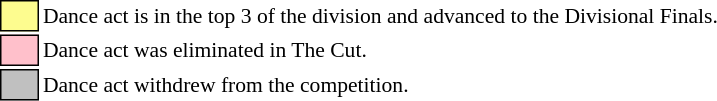<table class="toccolours" style="font-size: 90%; white-space: nowrap;">
<tr>
<td style="background:#fdfc8f; border:1px solid black;">      </td>
<td>Dance act is in the top 3 of the division and advanced to the Divisional Finals.</td>
</tr>
<tr>
<td style="background:pink; border:1px solid black;">      </td>
<td>Dance act was eliminated in The Cut.</td>
</tr>
<tr>
<td style="background:silver; border:1px solid black;">      </td>
<td>Dance act withdrew from the competition.</td>
</tr>
</table>
